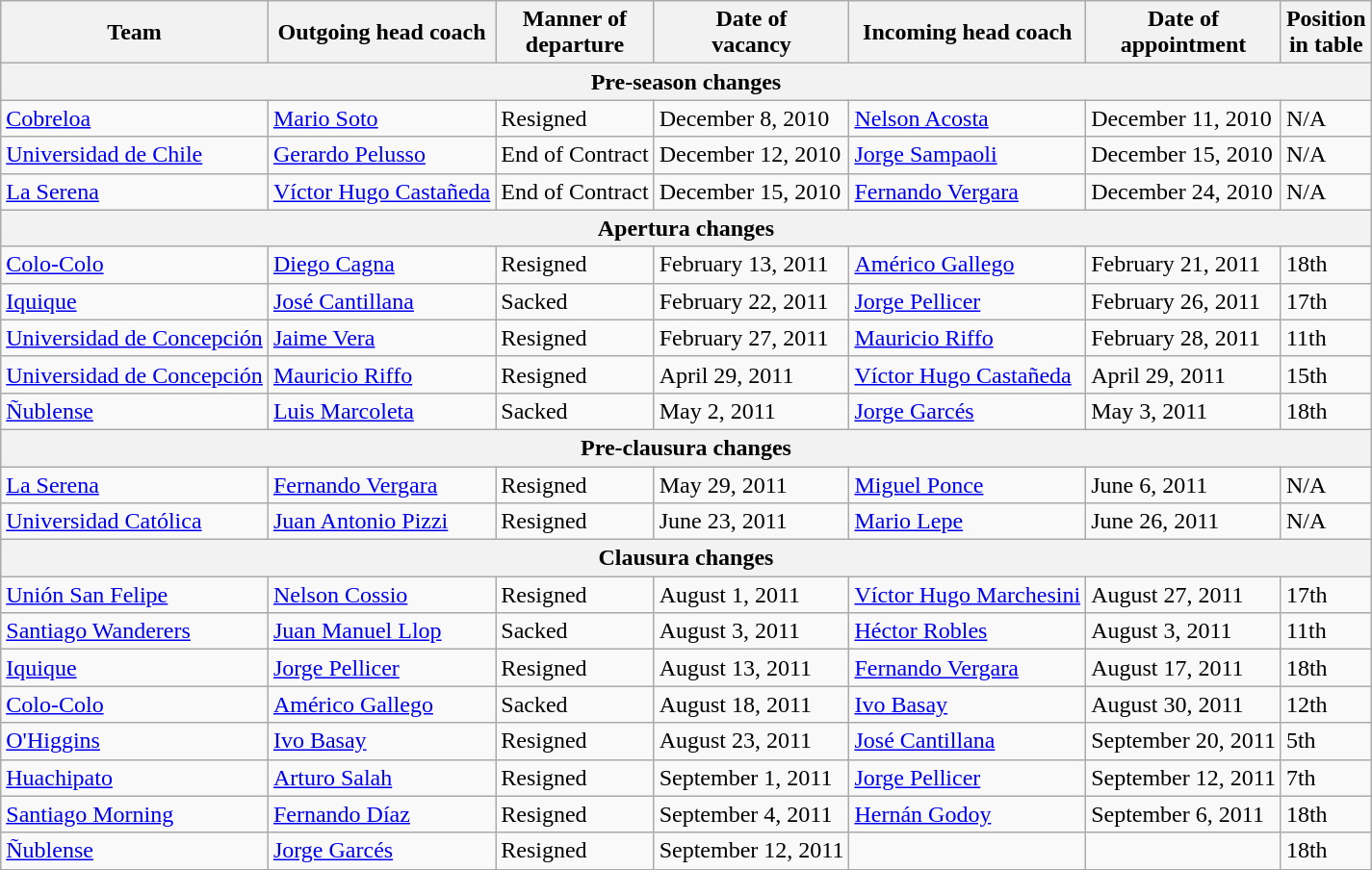<table class="wikitable">
<tr>
<th>Team</th>
<th>Outgoing head coach</th>
<th>Manner of<br>departure</th>
<th>Date of<br>vacancy</th>
<th>Incoming head coach</th>
<th>Date of<br>appointment</th>
<th>Position<br>in table</th>
</tr>
<tr>
<th colspan=7>Pre-season changes</th>
</tr>
<tr>
<td><a href='#'>Cobreloa</a></td>
<td><a href='#'>Mario Soto</a></td>
<td>Resigned</td>
<td>December 8, 2010</td>
<td><a href='#'>Nelson Acosta</a></td>
<td>December 11, 2010</td>
<td>N/A</td>
</tr>
<tr>
<td><a href='#'>Universidad de Chile</a></td>
<td><a href='#'>Gerardo Pelusso</a></td>
<td>End of Contract</td>
<td>December 12, 2010</td>
<td><a href='#'>Jorge Sampaoli</a></td>
<td>December 15, 2010</td>
<td>N/A</td>
</tr>
<tr>
<td><a href='#'>La Serena</a></td>
<td><a href='#'>Víctor Hugo Castañeda</a></td>
<td>End of Contract</td>
<td>December 15, 2010</td>
<td><a href='#'>Fernando Vergara</a></td>
<td>December 24, 2010</td>
<td>N/A</td>
</tr>
<tr>
<th colspan=7>Apertura changes</th>
</tr>
<tr>
<td><a href='#'>Colo-Colo</a></td>
<td><a href='#'>Diego Cagna</a></td>
<td>Resigned</td>
<td>February 13, 2011</td>
<td><a href='#'>Américo Gallego</a></td>
<td>February 21, 2011</td>
<td>18th</td>
</tr>
<tr>
<td><a href='#'>Iquique</a></td>
<td><a href='#'>José Cantillana</a></td>
<td>Sacked</td>
<td>February 22, 2011</td>
<td><a href='#'>Jorge Pellicer</a></td>
<td>February 26, 2011</td>
<td>17th</td>
</tr>
<tr>
<td><a href='#'>Universidad de Concepción</a></td>
<td><a href='#'>Jaime Vera</a></td>
<td>Resigned</td>
<td>February 27, 2011</td>
<td><a href='#'>Mauricio Riffo</a></td>
<td>February 28, 2011</td>
<td>11th</td>
</tr>
<tr>
<td><a href='#'>Universidad de Concepción</a></td>
<td><a href='#'>Mauricio Riffo</a></td>
<td>Resigned</td>
<td>April 29, 2011</td>
<td><a href='#'>Víctor Hugo Castañeda</a></td>
<td>April 29, 2011</td>
<td>15th</td>
</tr>
<tr>
<td><a href='#'>Ñublense</a></td>
<td><a href='#'>Luis Marcoleta</a></td>
<td>Sacked</td>
<td>May 2, 2011</td>
<td><a href='#'>Jorge Garcés</a></td>
<td>May 3, 2011</td>
<td>18th</td>
</tr>
<tr>
<th colspan=7>Pre-clausura changes</th>
</tr>
<tr>
<td><a href='#'>La Serena</a></td>
<td><a href='#'>Fernando Vergara</a></td>
<td>Resigned</td>
<td>May 29, 2011</td>
<td><a href='#'>Miguel Ponce</a></td>
<td>June 6, 2011</td>
<td>N/A</td>
</tr>
<tr>
<td><a href='#'>Universidad Católica</a></td>
<td><a href='#'>Juan Antonio Pizzi</a></td>
<td>Resigned</td>
<td>June 23, 2011</td>
<td><a href='#'>Mario Lepe</a></td>
<td>June 26, 2011</td>
<td>N/A</td>
</tr>
<tr>
<th colspan=7>Clausura changes</th>
</tr>
<tr>
<td><a href='#'>Unión San Felipe</a></td>
<td><a href='#'>Nelson Cossio</a></td>
<td>Resigned</td>
<td>August 1, 2011</td>
<td><a href='#'>Víctor Hugo Marchesini</a></td>
<td>August 27, 2011</td>
<td>17th</td>
</tr>
<tr>
<td><a href='#'>Santiago Wanderers</a></td>
<td><a href='#'>Juan Manuel Llop</a></td>
<td>Sacked</td>
<td>August 3, 2011</td>
<td><a href='#'>Héctor Robles</a></td>
<td>August 3, 2011</td>
<td>11th</td>
</tr>
<tr>
<td><a href='#'>Iquique</a></td>
<td><a href='#'>Jorge Pellicer</a></td>
<td>Resigned</td>
<td>August 13, 2011</td>
<td><a href='#'>Fernando Vergara</a></td>
<td>August 17, 2011</td>
<td>18th</td>
</tr>
<tr>
<td><a href='#'>Colo-Colo</a></td>
<td><a href='#'>Américo Gallego</a></td>
<td>Sacked</td>
<td>August 18, 2011</td>
<td><a href='#'>Ivo Basay</a></td>
<td>August 30, 2011</td>
<td>12th</td>
</tr>
<tr>
<td><a href='#'>O'Higgins</a></td>
<td><a href='#'>Ivo Basay</a></td>
<td>Resigned</td>
<td>August 23, 2011</td>
<td><a href='#'>José Cantillana</a></td>
<td>September 20, 2011</td>
<td>5th</td>
</tr>
<tr>
<td><a href='#'>Huachipato</a></td>
<td><a href='#'>Arturo Salah</a></td>
<td>Resigned</td>
<td>September 1, 2011</td>
<td><a href='#'>Jorge Pellicer</a></td>
<td>September 12, 2011</td>
<td>7th</td>
</tr>
<tr>
<td><a href='#'>Santiago Morning</a></td>
<td><a href='#'>Fernando Díaz</a></td>
<td>Resigned</td>
<td>September 4, 2011</td>
<td><a href='#'>Hernán Godoy</a></td>
<td>September 6, 2011</td>
<td>18th</td>
</tr>
<tr>
<td><a href='#'>Ñublense</a></td>
<td><a href='#'>Jorge Garcés</a></td>
<td>Resigned</td>
<td>September 12, 2011</td>
<td></td>
<td></td>
<td>18th</td>
</tr>
</table>
